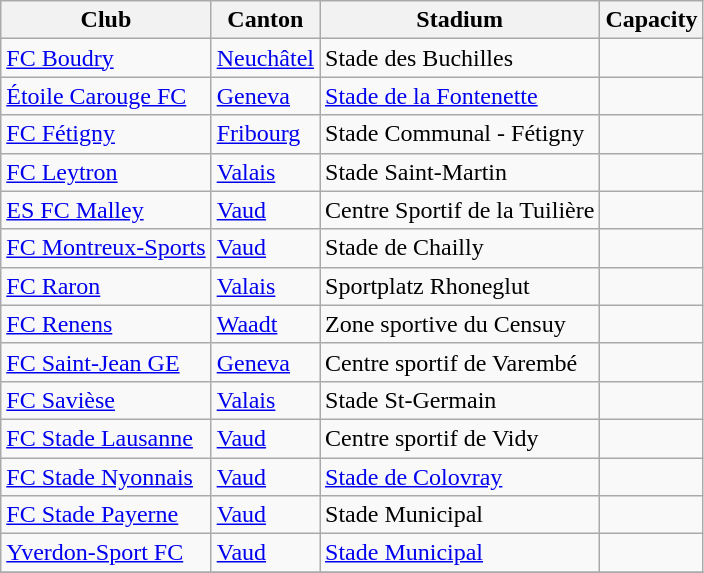<table class="wikitable">
<tr>
<th>Club</th>
<th>Canton</th>
<th>Stadium</th>
<th>Capacity</th>
</tr>
<tr>
<td><a href='#'>FC Boudry</a></td>
<td><a href='#'>Neuchâtel</a></td>
<td>Stade des Buchilles</td>
<td></td>
</tr>
<tr>
<td><a href='#'>Étoile Carouge FC</a></td>
<td><a href='#'>Geneva</a></td>
<td><a href='#'>Stade de la Fontenette</a></td>
<td></td>
</tr>
<tr>
<td><a href='#'>FC Fétigny</a></td>
<td><a href='#'>Fribourg</a></td>
<td>Stade Communal - Fétigny</td>
<td></td>
</tr>
<tr>
<td><a href='#'>FC Leytron</a></td>
<td><a href='#'>Valais</a></td>
<td>Stade Saint-Martin</td>
<td></td>
</tr>
<tr>
<td><a href='#'>ES FC Malley</a></td>
<td><a href='#'>Vaud</a></td>
<td>Centre Sportif de la Tuilière</td>
<td></td>
</tr>
<tr>
<td><a href='#'>FC Montreux-Sports</a></td>
<td><a href='#'>Vaud</a></td>
<td>Stade de Chailly</td>
<td></td>
</tr>
<tr>
<td><a href='#'>FC Raron</a></td>
<td><a href='#'>Valais</a></td>
<td>Sportplatz Rhoneglut</td>
<td></td>
</tr>
<tr>
<td><a href='#'>FC Renens</a></td>
<td><a href='#'>Waadt</a></td>
<td>Zone sportive du Censuy</td>
<td></td>
</tr>
<tr>
<td><a href='#'>FC Saint-Jean GE</a></td>
<td><a href='#'>Geneva</a></td>
<td>Centre sportif de Varembé</td>
<td></td>
</tr>
<tr>
<td><a href='#'>FC Savièse</a></td>
<td><a href='#'>Valais</a></td>
<td>Stade St-Germain</td>
<td></td>
</tr>
<tr>
<td><a href='#'>FC Stade Lausanne</a></td>
<td><a href='#'>Vaud</a></td>
<td>Centre sportif de Vidy</td>
<td></td>
</tr>
<tr>
<td><a href='#'>FC Stade Nyonnais</a></td>
<td><a href='#'>Vaud</a></td>
<td><a href='#'>Stade de Colovray</a></td>
<td></td>
</tr>
<tr>
<td><a href='#'>FC Stade Payerne</a></td>
<td><a href='#'>Vaud</a></td>
<td>Stade Municipal</td>
<td></td>
</tr>
<tr>
<td><a href='#'>Yverdon-Sport FC</a></td>
<td><a href='#'>Vaud</a></td>
<td><a href='#'>Stade Municipal</a></td>
<td></td>
</tr>
<tr>
</tr>
</table>
